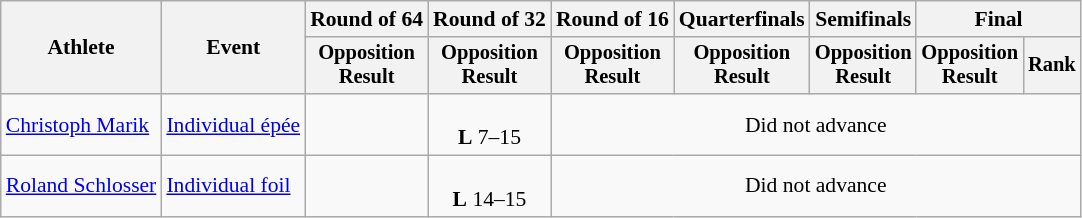<table class="wikitable" style="font-size:90%;">
<tr>
<th rowspan="2">Athlete</th>
<th rowspan="2">Event</th>
<th>Round of 64</th>
<th>Round of 32</th>
<th>Round of 16</th>
<th>Quarterfinals</th>
<th>Semifinals</th>
<th colspan="2">Final</th>
</tr>
<tr style="font-size:95%">
<th>Opposition<br>Result</th>
<th>Opposition<br>Result</th>
<th>Opposition<br>Result</th>
<th>Opposition<br>Result</th>
<th>Opposition<br>Result</th>
<th>Opposition<br>Result</th>
<th>Rank</th>
</tr>
<tr align=center>
<td align=left><a href='#'>Christoph Marik</a></td>
<td align=left><a href='#'>Individual épée</a></td>
<td></td>
<td><br><strong>L</strong> 7–15</td>
<td colspan=5>Did not advance</td>
</tr>
<tr align=center>
<td align=left><a href='#'>Roland Schlosser</a></td>
<td align=left><a href='#'>Individual foil</a></td>
<td></td>
<td><br><strong>L</strong> 14–15</td>
<td colspan=5>Did not advance</td>
</tr>
</table>
